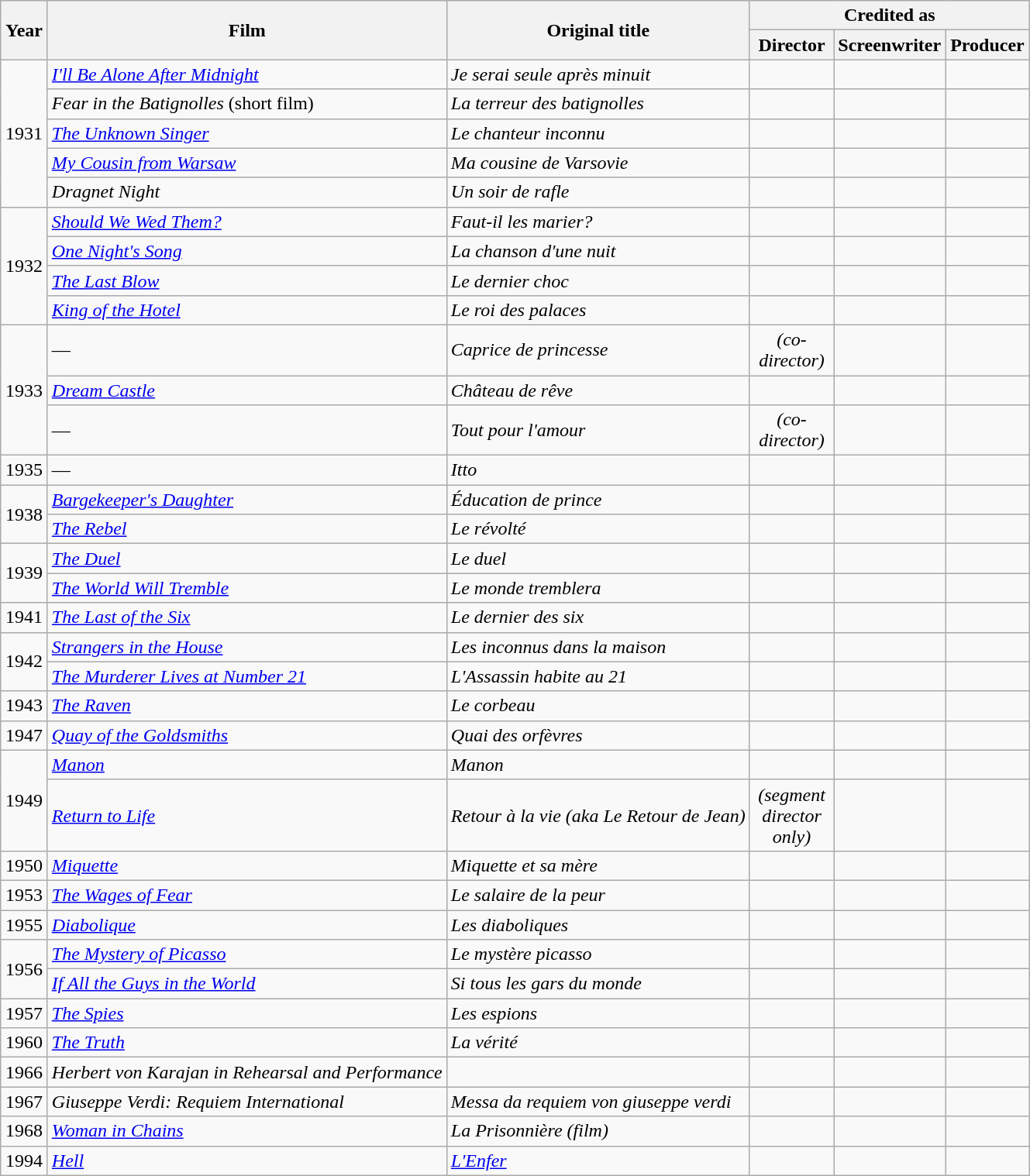<table class="wikitable sortable">
<tr>
<th rowspan="2" width="33">Year</th>
<th rowspan="2">Film</th>
<th rowspan="2">Original title</th>
<th colspan="3">Credited as</th>
</tr>
<tr>
<th width=65>Director</th>
<th width=65>Screenwriter</th>
<th width=65>Producer</th>
</tr>
<tr align="center">
<td align="center" rowspan="5">1931</td>
<td align="left"><em><a href='#'>I'll Be Alone After Midnight</a></em></td>
<td align="left"><em>Je serai seule après minuit</em></td>
<td></td>
<td></td>
<td></td>
</tr>
<tr align="center">
<td align="left"><em>Fear in the Batignolles</em> (short film)</td>
<td align="left"><em>La terreur des batignolles</em></td>
<td></td>
<td></td>
<td></td>
</tr>
<tr align="center">
<td align="left"><em><a href='#'>The Unknown Singer</a></em></td>
<td align="left"><em>Le chanteur inconnu</em></td>
<td></td>
<td></td>
<td></td>
</tr>
<tr align="center">
<td align="left"><em><a href='#'>My Cousin from Warsaw</a></em></td>
<td align="left"><em>Ma cousine de Varsovie</em></td>
<td></td>
<td></td>
<td></td>
</tr>
<tr align="center">
<td align="left"><em>Dragnet Night</em></td>
<td align="left"><em>Un soir de rafle</em></td>
<td></td>
<td></td>
<td></td>
</tr>
<tr align="center">
<td align="center" rowspan="4">1932</td>
<td align="left"><em><a href='#'>Should We Wed Them?</a></em></td>
<td align="left"><em>Faut-il les marier?</em></td>
<td></td>
<td></td>
<td></td>
</tr>
<tr align="center">
<td align="left"><em><a href='#'>One Night's Song</a></em></td>
<td align="left"><em>La chanson d'une nuit</em></td>
<td></td>
<td></td>
<td></td>
</tr>
<tr align="center">
<td align="left"><em><a href='#'>The Last Blow</a></em></td>
<td align="left"><em>Le dernier choc</em></td>
<td></td>
<td></td>
<td></td>
</tr>
<tr align="center">
<td align="left"><em><a href='#'>King of the Hotel</a></em></td>
<td align="left"><em>Le roi des palaces</em></td>
<td></td>
<td></td>
<td></td>
</tr>
<tr align="center">
<td align="center" rowspan="3">1933</td>
<td align="left">—</td>
<td align="left"><em>Caprice de princesse</em></td>
<td> <em>(co-director)</em></td>
<td></td>
<td></td>
</tr>
<tr align="center">
<td align="left"><em><a href='#'>Dream Castle</a></em></td>
<td align="left"><em>Château de rêve</em></td>
<td></td>
<td></td>
<td></td>
</tr>
<tr align="center">
<td align="left">—</td>
<td align="left"><em>Tout pour l'amour</em></td>
<td> <em>(co-director)</em></td>
<td></td>
<td></td>
</tr>
<tr align="center">
<td align="center">1935</td>
<td align="left">—</td>
<td align="left"><em>Itto</em></td>
<td></td>
<td></td>
<td></td>
</tr>
<tr align="center">
<td align="center" rowspan="2">1938</td>
<td align="left"><em><a href='#'>Bargekeeper's Daughter</a></em></td>
<td align="left"><em>Éducation de prince</em></td>
<td></td>
<td></td>
<td></td>
</tr>
<tr align="center">
<td align="left"><em><a href='#'>The Rebel</a></em></td>
<td align="left"><em>Le révolté</em></td>
<td></td>
<td></td>
<td></td>
</tr>
<tr align="center">
<td align="center" rowspan="2">1939</td>
<td align="left"><em><a href='#'>The Duel</a></em></td>
<td align="left"><em>Le duel</em></td>
<td></td>
<td></td>
<td></td>
</tr>
<tr align="center">
<td align="left"><em><a href='#'>The World Will Tremble</a></em></td>
<td align="left"><em>Le monde tremblera</em></td>
<td></td>
<td></td>
<td></td>
</tr>
<tr align="center">
<td align="center">1941</td>
<td align="left"><em><a href='#'>The Last of the Six</a></em></td>
<td align="left"><em>Le dernier des six</em></td>
<td></td>
<td></td>
<td></td>
</tr>
<tr align="center">
<td align="center" rowspan="2">1942</td>
<td align="left"><em><a href='#'>Strangers in the House</a></em></td>
<td align="left"><em>Les inconnus dans la maison</em></td>
<td></td>
<td></td>
<td></td>
</tr>
<tr align="center">
<td align="left"><em><a href='#'>The Murderer Lives at Number 21</a></em></td>
<td align="left"><em>L'Assassin habite au 21</em></td>
<td></td>
<td></td>
<td></td>
</tr>
<tr align="center">
<td align="center">1943</td>
<td align="left"><em><a href='#'>The Raven</a></em></td>
<td align="left"><em>Le corbeau</em></td>
<td></td>
<td></td>
<td></td>
</tr>
<tr align="center">
<td align="center">1947</td>
<td align="left"><em><a href='#'>Quay of the Goldsmiths</a></em></td>
<td align="left"><em>Quai des orfèvres</em></td>
<td></td>
<td></td>
<td></td>
</tr>
<tr align="center">
<td align="center" rowspan="2">1949</td>
<td align="left"><em><a href='#'>Manon</a></em></td>
<td align="left"><em>Manon</em></td>
<td></td>
<td></td>
<td></td>
</tr>
<tr align="center">
<td align="left"><em><a href='#'>Return to Life</a></em></td>
<td align="left"><em>Retour à la vie (aka Le Retour de Jean)</em></td>
<td> <em>(segment director only)</em></td>
<td></td>
<td></td>
</tr>
<tr align="center">
<td align="center">1950</td>
<td align="left"><em><a href='#'>Miquette</a></em></td>
<td align="left"><em>Miquette et sa mère</em></td>
<td></td>
<td></td>
<td></td>
</tr>
<tr align="center">
<td align="center">1953</td>
<td align="left"><em><a href='#'>The Wages of Fear</a></em></td>
<td align="left"><em>Le salaire de la peur</em></td>
<td></td>
<td></td>
<td></td>
</tr>
<tr align="center">
<td align="center">1955</td>
<td align="left"><em><a href='#'>Diabolique</a></em></td>
<td align="left"><em>Les diaboliques</em></td>
<td></td>
<td></td>
<td></td>
</tr>
<tr align="center">
<td align="center" rowspan="2">1956</td>
<td align="left"><em><a href='#'>The Mystery of Picasso</a></em></td>
<td align="left"><em>Le mystère picasso</em></td>
<td></td>
<td></td>
<td></td>
</tr>
<tr align="center">
<td align="left"><em><a href='#'>If All the Guys in the World</a></em></td>
<td align="left"><em>Si tous les gars du monde</em></td>
<td></td>
<td></td>
<td></td>
</tr>
<tr align="center">
<td align="center">1957</td>
<td align="left"><em><a href='#'>The Spies</a></em></td>
<td align="left"><em>Les espions</em></td>
<td></td>
<td></td>
<td></td>
</tr>
<tr align="center">
<td align="center">1960</td>
<td align="left"><em><a href='#'>The Truth</a></em></td>
<td align="left"><em>La vérité</em></td>
<td></td>
<td></td>
<td></td>
</tr>
<tr align="center">
<td align="center">1966</td>
<td align="left"><em>Herbert von Karajan in Rehearsal and Performance</em></td>
<td></td>
<td></td>
<td></td>
<td></td>
</tr>
<tr align="center">
<td align="center">1967</td>
<td align="left"><em>Giuseppe Verdi: Requiem International</em></td>
<td align="left"><em>Messa da requiem von giuseppe verdi</em></td>
<td></td>
<td></td>
<td></td>
</tr>
<tr align="center">
<td align="center">1968</td>
<td align="left"><em><a href='#'> Woman in Chains</a></em></td>
<td align="left"><em>La Prisonnière (film)</em></td>
<td></td>
<td></td>
<td></td>
</tr>
<tr align="center">
<td align="center">1994</td>
<td align="left"><em><a href='#'>Hell</a></em></td>
<td align="left"><em><a href='#'>L'Enfer</a></em></td>
<td></td>
<td></td>
<td></td>
</tr>
</table>
